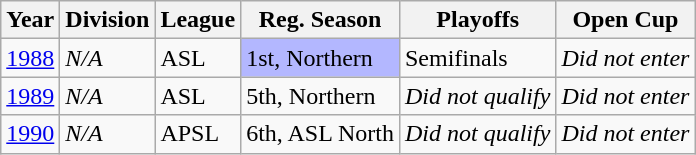<table class="wikitable">
<tr>
<th>Year</th>
<th>Division</th>
<th>League</th>
<th>Reg. Season</th>
<th>Playoffs</th>
<th>Open Cup</th>
</tr>
<tr>
<td><a href='#'>1988</a></td>
<td><em>N/A</em></td>
<td>ASL</td>
<td bgcolor="B3B7FF">1st, Northern</td>
<td>Semifinals</td>
<td><em>Did not enter</em></td>
</tr>
<tr>
<td><a href='#'>1989</a></td>
<td><em>N/A</em></td>
<td>ASL</td>
<td>5th, Northern</td>
<td><em>Did not qualify</em></td>
<td><em>Did not enter</em></td>
</tr>
<tr>
<td><a href='#'>1990</a></td>
<td><em>N/A</em></td>
<td>APSL</td>
<td>6th, ASL North</td>
<td><em>Did not qualify</em></td>
<td><em>Did not enter</em></td>
</tr>
</table>
